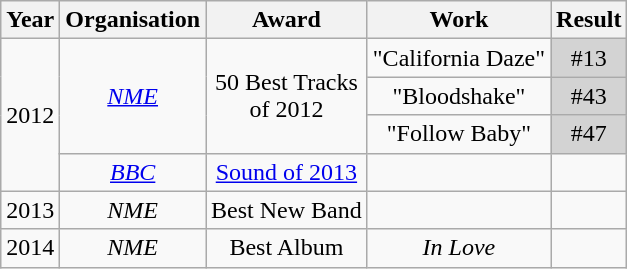<table class="wikitable plainrowheaders" style="text-align:center;">
<tr>
<th>Year</th>
<th>Organisation</th>
<th>Award</th>
<th>Work</th>
<th>Result</th>
</tr>
<tr>
<td rowspan="4">2012</td>
<td rowspan="3"><em><a href='#'>NME</a></em></td>
<td rowspan="3">50 Best Tracks<br>of 2012</td>
<td>"California Daze"</td>
<td style="background:lightgrey">#13</td>
</tr>
<tr>
<td>"Bloodshake"</td>
<td style="background:lightgrey">#43</td>
</tr>
<tr>
<td>"Follow Baby"</td>
<td style="background:lightgrey">#47</td>
</tr>
<tr>
<td><em><a href='#'>BBC</a></em></td>
<td><a href='#'>Sound of 2013</a></td>
<td></td>
<td></td>
</tr>
<tr>
<td>2013</td>
<td><em>NME</em></td>
<td>Best New Band</td>
<td></td>
<td></td>
</tr>
<tr>
<td>2014</td>
<td><em>NME</em></td>
<td>Best Album</td>
<td><em>In Love</em></td>
<td></td>
</tr>
</table>
